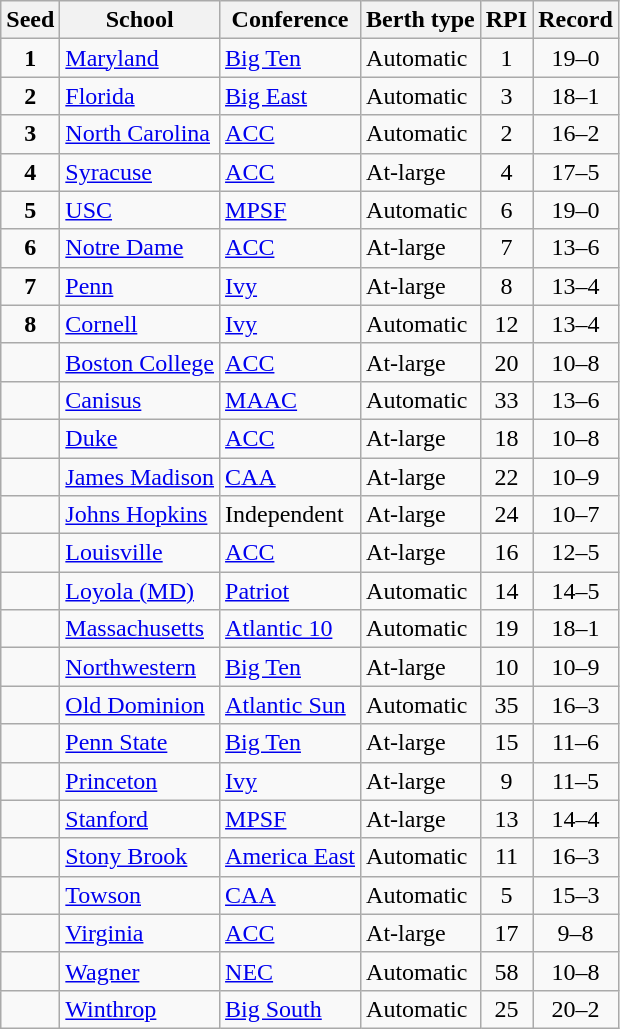<table class="wikitable sortable">
<tr>
<th>Seed</th>
<th>School</th>
<th>Conference</th>
<th>Berth type</th>
<th>RPI</th>
<th>Record</th>
</tr>
<tr>
<td align=center><strong>1</strong></td>
<td><a href='#'>Maryland</a></td>
<td><a href='#'>Big Ten</a></td>
<td>Automatic</td>
<td align=center>1</td>
<td align=center>19–0</td>
</tr>
<tr>
<td align=center><strong>2</strong></td>
<td><a href='#'>Florida</a></td>
<td><a href='#'>Big East</a></td>
<td>Automatic</td>
<td align=center>3</td>
<td align=center>18–1</td>
</tr>
<tr>
<td align=center><strong>3</strong></td>
<td><a href='#'>North Carolina</a></td>
<td><a href='#'>ACC</a></td>
<td>Automatic</td>
<td align=center>2</td>
<td align=center>16–2</td>
</tr>
<tr>
<td align=center><strong>4</strong></td>
<td><a href='#'>Syracuse</a></td>
<td><a href='#'>ACC</a></td>
<td>At-large</td>
<td align=center>4</td>
<td align=center>17–5</td>
</tr>
<tr>
<td align=center><strong>5</strong></td>
<td><a href='#'>USC</a></td>
<td><a href='#'>MPSF</a></td>
<td>Automatic</td>
<td align=center>6</td>
<td align=center>19–0</td>
</tr>
<tr>
<td align=center><strong>6</strong></td>
<td><a href='#'>Notre Dame</a></td>
<td><a href='#'>ACC</a></td>
<td>At-large</td>
<td align=center>7</td>
<td align=center>13–6</td>
</tr>
<tr>
<td align=center><strong>7</strong></td>
<td><a href='#'>Penn</a></td>
<td><a href='#'>Ivy</a></td>
<td>At-large</td>
<td align=center>8</td>
<td align=center>13–4</td>
</tr>
<tr>
<td align=center><strong>8</strong></td>
<td><a href='#'>Cornell</a></td>
<td><a href='#'>Ivy</a></td>
<td>Automatic</td>
<td align=center>12</td>
<td align=center>13–4</td>
</tr>
<tr>
<td></td>
<td><a href='#'>Boston College</a></td>
<td><a href='#'>ACC</a></td>
<td>At-large</td>
<td align=center>20</td>
<td align=center>10–8</td>
</tr>
<tr>
<td></td>
<td><a href='#'>Canisus</a></td>
<td><a href='#'>MAAC</a></td>
<td>Automatic</td>
<td align=center>33</td>
<td align=center>13–6</td>
</tr>
<tr>
<td></td>
<td><a href='#'>Duke</a></td>
<td><a href='#'>ACC</a></td>
<td>At-large</td>
<td align=center>18</td>
<td align=center>10–8</td>
</tr>
<tr>
<td></td>
<td><a href='#'>James Madison</a></td>
<td><a href='#'>CAA</a></td>
<td>At-large</td>
<td align=center>22</td>
<td align=center>10–9</td>
</tr>
<tr>
<td></td>
<td><a href='#'>Johns Hopkins</a></td>
<td>Independent</td>
<td>At-large</td>
<td align=center>24</td>
<td align=center>10–7</td>
</tr>
<tr>
<td></td>
<td><a href='#'>Louisville</a></td>
<td><a href='#'>ACC</a></td>
<td>At-large</td>
<td align=center>16</td>
<td align=center>12–5</td>
</tr>
<tr>
<td></td>
<td><a href='#'>Loyola (MD)</a></td>
<td><a href='#'>Patriot</a></td>
<td>Automatic</td>
<td align=center>14</td>
<td align=center>14–5</td>
</tr>
<tr>
<td></td>
<td><a href='#'>Massachusetts</a></td>
<td><a href='#'>Atlantic 10</a></td>
<td>Automatic</td>
<td align=center>19</td>
<td align=center>18–1</td>
</tr>
<tr>
<td></td>
<td><a href='#'>Northwestern</a></td>
<td><a href='#'>Big Ten</a></td>
<td>At-large</td>
<td align=center>10</td>
<td align=center>10–9</td>
</tr>
<tr>
<td></td>
<td><a href='#'>Old Dominion</a></td>
<td><a href='#'>Atlantic Sun</a></td>
<td>Automatic</td>
<td align=center>35</td>
<td align=center>16–3</td>
</tr>
<tr>
<td></td>
<td><a href='#'>Penn State</a></td>
<td><a href='#'>Big Ten</a></td>
<td>At-large</td>
<td align=center>15</td>
<td align=center>11–6</td>
</tr>
<tr>
<td></td>
<td><a href='#'>Princeton</a></td>
<td><a href='#'>Ivy</a></td>
<td>At-large</td>
<td align=center>9</td>
<td align=center>11–5</td>
</tr>
<tr>
<td></td>
<td><a href='#'>Stanford</a></td>
<td><a href='#'>MPSF</a></td>
<td>At-large</td>
<td align=center>13</td>
<td align=center>14–4</td>
</tr>
<tr>
<td></td>
<td><a href='#'>Stony Brook</a></td>
<td><a href='#'>America East</a></td>
<td>Automatic</td>
<td align=center>11</td>
<td align=center>16–3</td>
</tr>
<tr>
<td></td>
<td><a href='#'>Towson</a></td>
<td><a href='#'>CAA</a></td>
<td>Automatic</td>
<td align=center>5</td>
<td align=center>15–3</td>
</tr>
<tr>
<td></td>
<td><a href='#'>Virginia</a></td>
<td><a href='#'>ACC</a></td>
<td>At-large</td>
<td align=center>17</td>
<td align=center>9–8</td>
</tr>
<tr>
<td></td>
<td><a href='#'>Wagner</a></td>
<td><a href='#'>NEC</a></td>
<td>Automatic</td>
<td align=center>58</td>
<td align=center>10–8</td>
</tr>
<tr>
<td></td>
<td><a href='#'>Winthrop</a></td>
<td><a href='#'>Big South</a></td>
<td>Automatic</td>
<td align=center>25</td>
<td align=center>20–2</td>
</tr>
</table>
